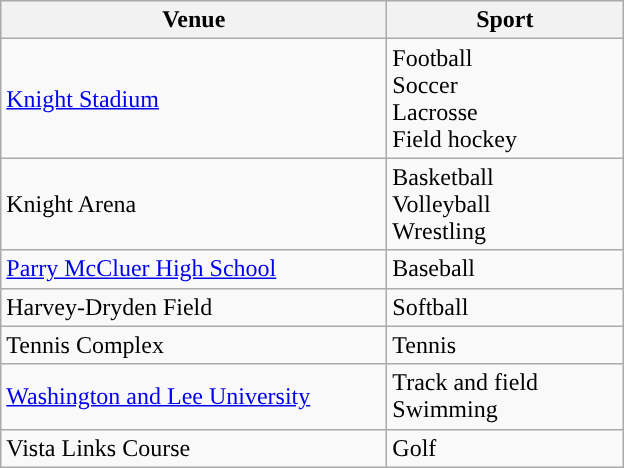<table class="wikitable"; style= "text-align: ">
<tr>
<th width=250px>Venue</th>
<th width=150px>Sport</th>
</tr>
<tr>
<td><a href='#'>Knight Stadium</a></td>
<td>Football <br> Soccer <br> Lacrosse <br> Field hockey</td>
</tr>
<tr>
<td>Knight Arena</td>
<td>Basketball<br> Volleyball <br> Wrestling</td>
</tr>
<tr>
<td><a href='#'>Parry McCluer High School</a></td>
<td>Baseball</td>
</tr>
<tr>
<td>Harvey-Dryden Field</td>
<td>Softball</td>
</tr>
<tr>
<td>Tennis Complex</td>
<td>Tennis</td>
</tr>
<tr>
<td><a href='#'>Washington and Lee University</a></td>
<td>Track and field <br> Swimming</td>
</tr>
<tr>
<td>Vista Links Course</td>
<td>Golf</td>
</tr>
</table>
